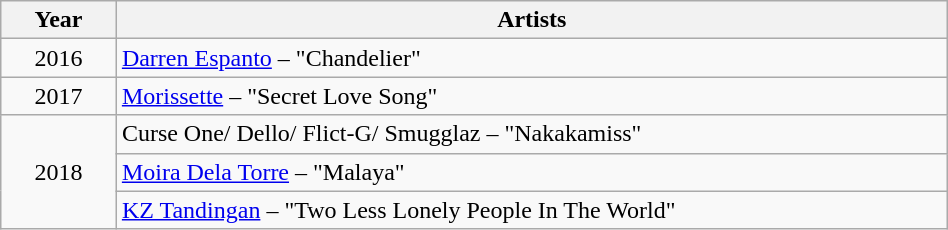<table class="wikitable sortable"  style="width:50%;">
<tr>
<th width=5%  scope="col">Year</th>
<th ! width=40%  scope="col">Artists</th>
</tr>
<tr>
<td align="center">2016</td>
<td><a href='#'>Darren Espanto</a> – "Chandelier"</td>
</tr>
<tr>
<td align="center">2017</td>
<td><a href='#'>Morissette</a> – "Secret Love Song"</td>
</tr>
<tr>
<td rowspan=3 align="center">2018</td>
<td>Curse One/ Dello/ Flict-G/ Smugglaz – "Nakakamiss"</td>
</tr>
<tr>
<td><a href='#'>Moira Dela Torre</a> – "Malaya"</td>
</tr>
<tr>
<td><a href='#'>KZ Tandingan</a> – "Two Less Lonely People In The World"</td>
</tr>
</table>
